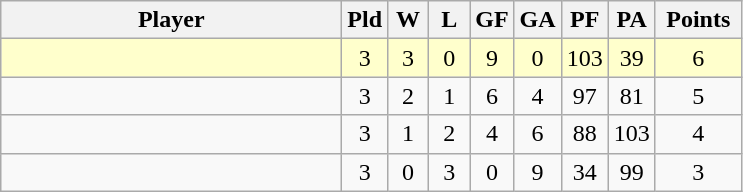<table class=wikitable style="text-align:center;">
<tr>
<th width=220>Player</th>
<th width=20>Pld</th>
<th width=20>W</th>
<th width=20>L</th>
<th width=20>GF</th>
<th width=20>GA</th>
<th width=20>PF</th>
<th width=20>PA</th>
<th width=50>Points</th>
</tr>
<tr bgcolor=#ffffcc>
<td style="text-align:left;"></td>
<td>3</td>
<td>3</td>
<td>0</td>
<td>9</td>
<td>0</td>
<td>103</td>
<td>39</td>
<td>6</td>
</tr>
<tr>
<td style="text-align:left;"></td>
<td>3</td>
<td>2</td>
<td>1</td>
<td>6</td>
<td>4</td>
<td>97</td>
<td>81</td>
<td>5</td>
</tr>
<tr>
<td style="text-align:left;"></td>
<td>3</td>
<td>1</td>
<td>2</td>
<td>4</td>
<td>6</td>
<td>88</td>
<td>103</td>
<td>4</td>
</tr>
<tr>
<td style="text-align:left;"></td>
<td>3</td>
<td>0</td>
<td>3</td>
<td>0</td>
<td>9</td>
<td>34</td>
<td>99</td>
<td>3</td>
</tr>
</table>
